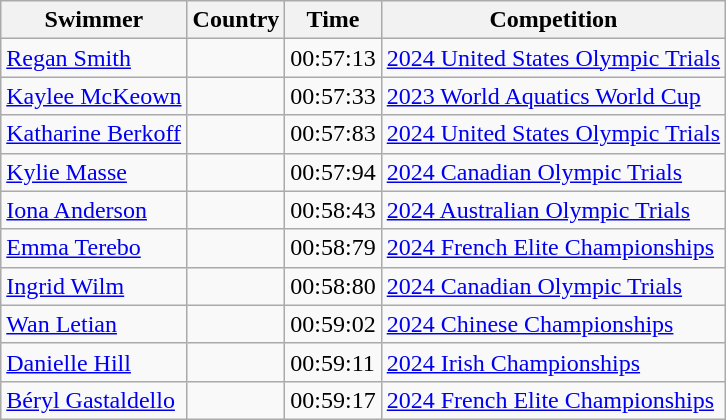<table class="wikitable sortable mw-collapsible">
<tr>
<th scope="col">Swimmer</th>
<th scope="col">Country</th>
<th scope="col">Time</th>
<th scope="col">Competition</th>
</tr>
<tr>
<td><a href='#'>Regan Smith</a></td>
<td></td>
<td>00:57:13</td>
<td><a href='#'>2024 United States Olympic Trials</a></td>
</tr>
<tr>
<td><a href='#'>Kaylee McKeown</a></td>
<td></td>
<td>00:57:33</td>
<td><a href='#'>2023 World Aquatics World Cup</a></td>
</tr>
<tr>
<td><a href='#'>Katharine Berkoff</a></td>
<td></td>
<td>00:57:83</td>
<td><a href='#'>2024 United States Olympic Trials</a></td>
</tr>
<tr>
<td><a href='#'>Kylie Masse</a></td>
<td></td>
<td>00:57:94</td>
<td><a href='#'>2024 Canadian Olympic Trials</a></td>
</tr>
<tr>
<td><a href='#'>Iona Anderson</a></td>
<td></td>
<td>00:58:43</td>
<td><a href='#'>2024 Australian Olympic Trials</a></td>
</tr>
<tr>
<td><a href='#'>Emma Terebo</a></td>
<td></td>
<td>00:58:79</td>
<td><a href='#'>2024 French Elite Championships</a></td>
</tr>
<tr>
<td><a href='#'>Ingrid Wilm</a></td>
<td></td>
<td>00:58:80</td>
<td><a href='#'>2024 Canadian Olympic Trials</a></td>
</tr>
<tr>
<td><a href='#'>Wan Letian</a></td>
<td></td>
<td>00:59:02</td>
<td><a href='#'>2024 Chinese Championships</a></td>
</tr>
<tr>
<td><a href='#'>Danielle Hill</a></td>
<td></td>
<td>00:59:11</td>
<td><a href='#'>2024 Irish Championships</a></td>
</tr>
<tr>
<td><a href='#'>Béryl Gastaldello</a></td>
<td></td>
<td>00:59:17</td>
<td><a href='#'>2024 French Elite Championships</a></td>
</tr>
</table>
